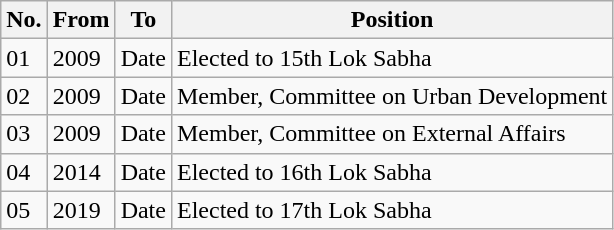<table class="wikitable sortable">
<tr>
<th>No.</th>
<th>From</th>
<th>To</th>
<th>Position</th>
</tr>
<tr>
<td>01</td>
<td>2009</td>
<td>Date</td>
<td>Elected to 15th Lok Sabha</td>
</tr>
<tr>
<td>02</td>
<td>2009</td>
<td>Date</td>
<td>Member, Committee on Urban Development</td>
</tr>
<tr>
<td>03</td>
<td>2009</td>
<td>Date</td>
<td>Member, Committee on External Affairs</td>
</tr>
<tr>
<td>04</td>
<td>2014</td>
<td>Date</td>
<td>Elected to 16th Lok Sabha</td>
</tr>
<tr>
<td>05</td>
<td>2019</td>
<td>Date</td>
<td>Elected to 17th Lok Sabha</td>
</tr>
</table>
